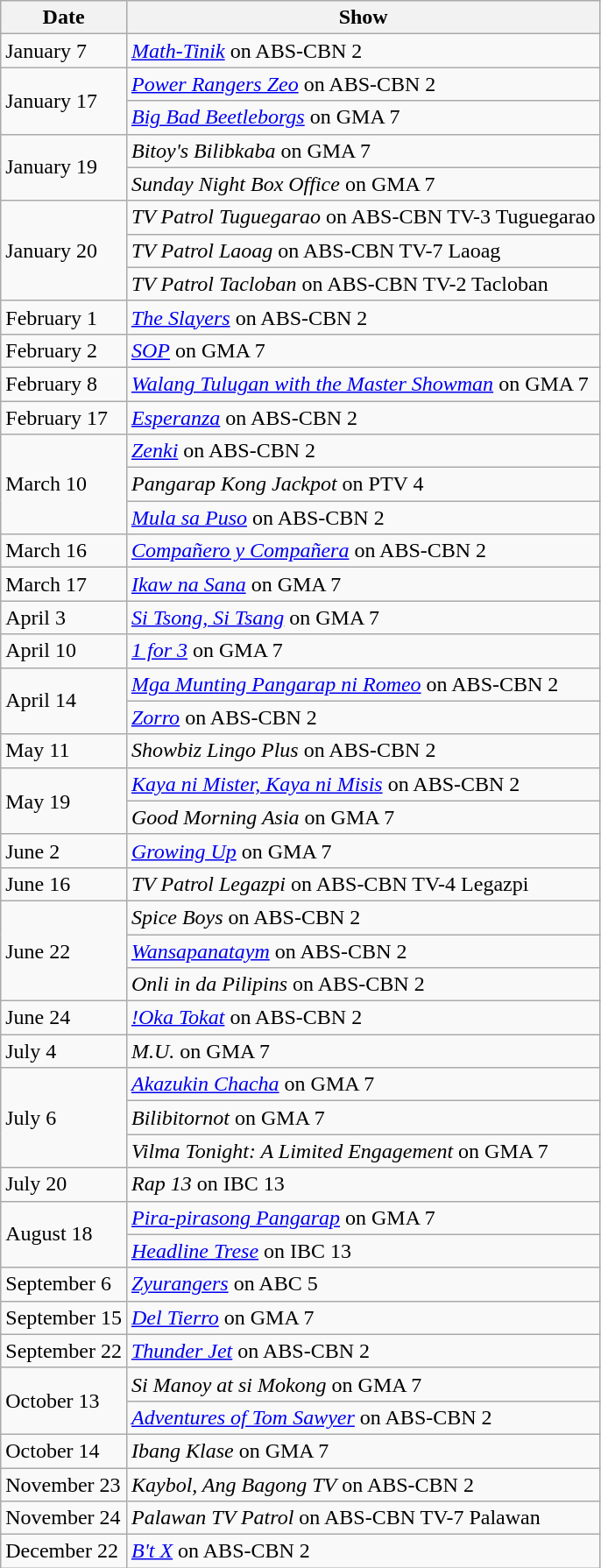<table class="wikitable">
<tr>
<th>Date</th>
<th>Show</th>
</tr>
<tr>
<td>January 7</td>
<td><em><a href='#'>Math-Tinik</a></em> on ABS-CBN 2</td>
</tr>
<tr>
<td rowspan="2">January 17</td>
<td><em><a href='#'>Power Rangers Zeo</a></em> on ABS-CBN 2</td>
</tr>
<tr>
<td><em><a href='#'>Big Bad Beetleborgs</a></em> on GMA 7</td>
</tr>
<tr>
<td rowspan="2">January 19</td>
<td><em>Bitoy's Bilibkaba</em> on GMA 7</td>
</tr>
<tr>
<td><em>Sunday Night Box Office</em> on GMA 7</td>
</tr>
<tr>
<td rowspan="3">January 20</td>
<td><em>TV Patrol Tuguegarao</em> on ABS-CBN TV-3 Tuguegarao</td>
</tr>
<tr>
<td><em>TV Patrol Laoag</em> on ABS-CBN TV-7 Laoag</td>
</tr>
<tr>
<td><em>TV Patrol Tacloban</em> on ABS-CBN TV-2 Tacloban</td>
</tr>
<tr>
<td>February 1</td>
<td><em><a href='#'>The Slayers</a></em> on ABS-CBN 2</td>
</tr>
<tr>
<td>February 2</td>
<td><em><a href='#'>SOP</a></em> on GMA 7</td>
</tr>
<tr>
<td>February 8</td>
<td><em><a href='#'>Walang Tulugan with the Master Showman</a></em> on GMA 7</td>
</tr>
<tr>
<td>February 17</td>
<td><em><a href='#'>Esperanza</a></em> on ABS-CBN 2</td>
</tr>
<tr>
<td rowspan="3">March 10</td>
<td><em><a href='#'>Zenki</a></em> on ABS-CBN 2</td>
</tr>
<tr>
<td><em>Pangarap Kong Jackpot</em> on PTV 4</td>
</tr>
<tr>
<td><em><a href='#'>Mula sa Puso</a></em> on ABS-CBN 2</td>
</tr>
<tr>
<td>March 16</td>
<td><em><a href='#'>Compañero y Compañera</a></em> on ABS-CBN 2</td>
</tr>
<tr>
<td>March 17</td>
<td><em><a href='#'>Ikaw na Sana</a></em> on GMA 7</td>
</tr>
<tr>
<td>April 3</td>
<td><em><a href='#'>Si Tsong, Si Tsang</a></em> on GMA 7</td>
</tr>
<tr>
<td>April 10</td>
<td><em><a href='#'>1 for 3</a></em> on GMA 7</td>
</tr>
<tr>
<td rowspan="2">April 14</td>
<td><em><a href='#'>Mga Munting Pangarap ni Romeo</a></em> on ABS-CBN 2</td>
</tr>
<tr>
<td><em><a href='#'>Zorro</a></em> on ABS-CBN 2</td>
</tr>
<tr>
<td>May 11</td>
<td><em>Showbiz Lingo Plus</em> on ABS-CBN 2</td>
</tr>
<tr>
<td rowspan="2">May 19</td>
<td><em><a href='#'>Kaya ni Mister, Kaya ni Misis</a></em> on ABS-CBN 2</td>
</tr>
<tr>
<td><em>Good Morning Asia</em> on GMA 7</td>
</tr>
<tr>
<td>June 2</td>
<td><em><a href='#'>Growing Up</a></em> on GMA 7</td>
</tr>
<tr>
<td>June 16</td>
<td><em>TV Patrol Legazpi</em> on ABS-CBN TV-4 Legazpi</td>
</tr>
<tr>
<td rowspan="3">June 22</td>
<td><em>Spice Boys</em> on ABS-CBN 2</td>
</tr>
<tr>
<td><em><a href='#'>Wansapanataym</a></em> on ABS-CBN 2</td>
</tr>
<tr>
<td><em>Onli in da Pilipins</em> on ABS-CBN 2</td>
</tr>
<tr>
<td>June 24</td>
<td><em><a href='#'>!Oka Tokat</a></em> on ABS-CBN 2</td>
</tr>
<tr>
<td>July 4</td>
<td><em>M.U.</em> on GMA 7</td>
</tr>
<tr>
<td rowspan="3">July 6</td>
<td><em><a href='#'>Akazukin Chacha</a></em> on GMA 7</td>
</tr>
<tr>
<td><em>Bilibitornot</em> on GMA 7</td>
</tr>
<tr>
<td><em>Vilma Tonight: A Limited Engagement</em> on GMA 7</td>
</tr>
<tr>
<td>July 20</td>
<td><em>Rap 13</em> on IBC 13</td>
</tr>
<tr>
<td rowspan="2">August 18</td>
<td><em><a href='#'>Pira-pirasong Pangarap</a></em> on GMA 7</td>
</tr>
<tr>
<td><em><a href='#'>Headline Trese</a></em> on IBC 13</td>
</tr>
<tr>
<td>September 6</td>
<td><em><a href='#'>Zyurangers</a></em> on ABC 5</td>
</tr>
<tr>
<td>September 15</td>
<td><em><a href='#'>Del Tierro</a></em> on GMA 7</td>
</tr>
<tr>
<td>September 22</td>
<td><em><a href='#'>Thunder Jet</a></em> on ABS-CBN 2</td>
</tr>
<tr>
<td rowspan="2">October 13</td>
<td><em>Si Manoy at si Mokong</em> on GMA 7</td>
</tr>
<tr>
<td><em><a href='#'>Adventures of Tom Sawyer</a></em> on ABS-CBN 2</td>
</tr>
<tr>
<td>October 14</td>
<td><em>Ibang Klase</em> on GMA 7</td>
</tr>
<tr>
<td>November 23</td>
<td><em>Kaybol, Ang Bagong TV</em> on ABS-CBN 2</td>
</tr>
<tr>
<td>November 24</td>
<td><em>Palawan TV Patrol</em> on ABS-CBN TV-7 Palawan</td>
</tr>
<tr>
<td>December 22</td>
<td><em><a href='#'>B't X</a></em> on ABS-CBN 2</td>
</tr>
</table>
